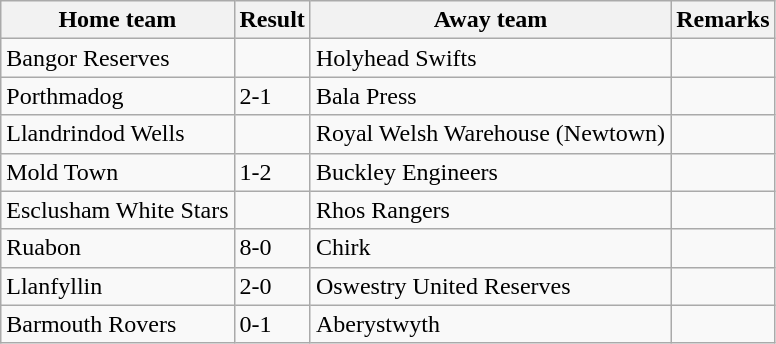<table class="wikitable">
<tr>
<th>Home team</th>
<th>Result</th>
<th>Away team</th>
<th>Remarks</th>
</tr>
<tr>
<td>Bangor Reserves</td>
<td></td>
<td>Holyhead Swifts</td>
<td></td>
</tr>
<tr>
<td>Porthmadog</td>
<td>2-1</td>
<td>Bala Press</td>
<td></td>
</tr>
<tr>
<td>Llandrindod Wells</td>
<td></td>
<td>Royal Welsh Warehouse (Newtown)</td>
<td></td>
</tr>
<tr>
<td>Mold Town</td>
<td>1-2</td>
<td>Buckley Engineers</td>
<td></td>
</tr>
<tr>
<td>Esclusham White Stars</td>
<td></td>
<td>Rhos Rangers</td>
<td></td>
</tr>
<tr>
<td>Ruabon</td>
<td>8-0</td>
<td>Chirk</td>
<td></td>
</tr>
<tr>
<td>Llanfyllin</td>
<td>2-0</td>
<td> Oswestry United Reserves</td>
<td></td>
</tr>
<tr>
<td>Barmouth Rovers</td>
<td>0-1</td>
<td>Aberystwyth</td>
<td></td>
</tr>
</table>
